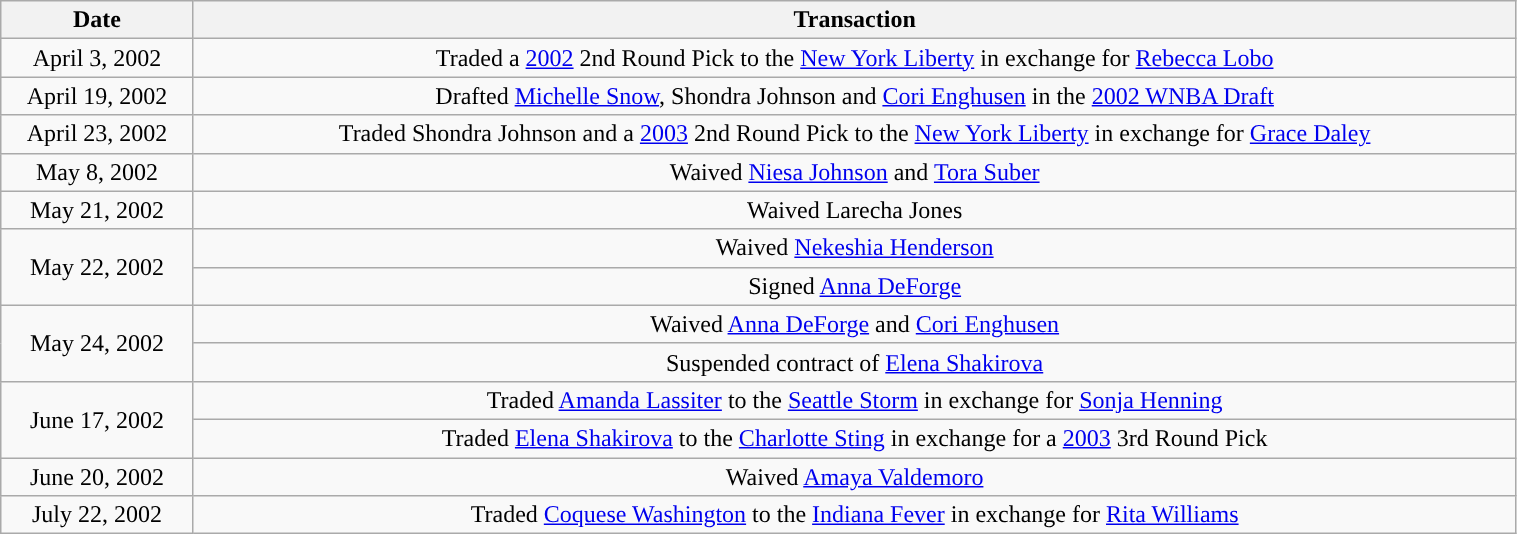<table class="wikitable" style="width:80%; text-align: center;">
<tr>
<th>Date</th>
<th>Transaction</th>
</tr>
<tr>
<td>April 3, 2002</td>
<td>Traded a <a href='#'>2002</a> 2nd Round Pick to the <a href='#'>New York Liberty</a> in exchange for <a href='#'>Rebecca Lobo</a></td>
</tr>
<tr>
<td>April 19, 2002</td>
<td>Drafted <a href='#'>Michelle Snow</a>, Shondra Johnson and <a href='#'>Cori Enghusen</a> in the <a href='#'>2002 WNBA Draft</a></td>
</tr>
<tr>
<td>April 23, 2002</td>
<td>Traded Shondra Johnson and a <a href='#'>2003</a> 2nd Round Pick to the <a href='#'>New York Liberty</a> in exchange for <a href='#'>Grace Daley</a></td>
</tr>
<tr>
<td>May 8, 2002</td>
<td>Waived <a href='#'>Niesa Johnson</a> and <a href='#'>Tora Suber</a></td>
</tr>
<tr>
<td>May 21, 2002</td>
<td>Waived Larecha Jones</td>
</tr>
<tr>
<td rowspan="2">May 22, 2002</td>
<td>Waived <a href='#'>Nekeshia Henderson</a></td>
</tr>
<tr>
<td>Signed <a href='#'>Anna DeForge</a></td>
</tr>
<tr>
<td rowspan="2">May 24, 2002</td>
<td>Waived <a href='#'>Anna DeForge</a> and <a href='#'>Cori Enghusen</a></td>
</tr>
<tr>
<td>Suspended contract of <a href='#'>Elena Shakirova</a></td>
</tr>
<tr>
<td rowspan="2">June 17, 2002</td>
<td>Traded <a href='#'>Amanda Lassiter</a> to the <a href='#'>Seattle Storm</a> in exchange for <a href='#'>Sonja Henning</a></td>
</tr>
<tr>
<td>Traded <a href='#'>Elena Shakirova</a> to the <a href='#'>Charlotte Sting</a> in exchange for a <a href='#'>2003</a> 3rd Round Pick</td>
</tr>
<tr>
<td>June 20, 2002</td>
<td>Waived <a href='#'>Amaya Valdemoro</a></td>
</tr>
<tr>
<td>July 22, 2002</td>
<td>Traded <a href='#'>Coquese Washington</a> to the <a href='#'>Indiana Fever</a> in exchange for <a href='#'>Rita Williams</a></td>
</tr>
</table>
